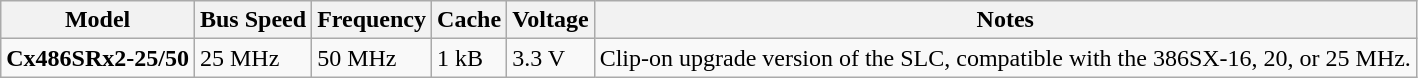<table class="wikitable">
<tr>
<th>Model</th>
<th>Bus Speed</th>
<th>Frequency</th>
<th>Cache</th>
<th>Voltage</th>
<th>Notes</th>
</tr>
<tr>
<td><strong>Cx486SRx2-25/50</strong></td>
<td>25 MHz</td>
<td>50 MHz</td>
<td>1 kB</td>
<td>3.3 V</td>
<td>Clip-on upgrade version of the SLC, compatible with the 386SX-16, 20, or 25 MHz.</td>
</tr>
</table>
